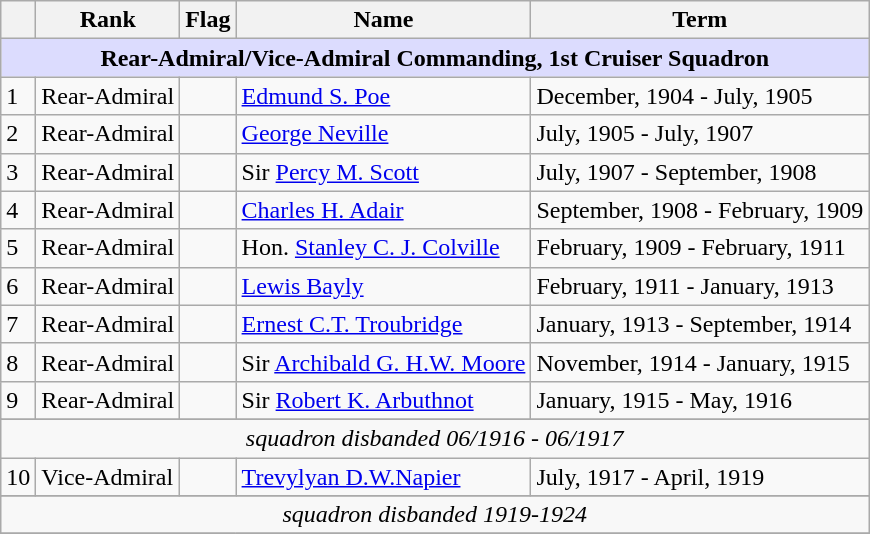<table class="wikitable">
<tr>
<th></th>
<th>Rank</th>
<th>Flag</th>
<th>Name</th>
<th>Term</th>
</tr>
<tr>
<td colspan="5" align="center" style="background:#dcdcfe;"><strong>Rear-Admiral/Vice-Admiral Commanding, 1st Cruiser Squadron</strong> </td>
</tr>
<tr>
<td>1</td>
<td>Rear-Admiral</td>
<td></td>
<td><a href='#'>Edmund S. Poe</a></td>
<td>December, 1904 - July, 1905</td>
</tr>
<tr>
<td>2</td>
<td>Rear-Admiral</td>
<td></td>
<td><a href='#'>George Neville</a></td>
<td>July, 1905 - July, 1907</td>
</tr>
<tr>
<td>3</td>
<td>Rear-Admiral</td>
<td></td>
<td>Sir <a href='#'>Percy M. Scott</a></td>
<td>July, 1907 - September, 1908</td>
</tr>
<tr>
<td>4</td>
<td>Rear-Admiral</td>
<td></td>
<td><a href='#'>Charles H. Adair</a></td>
<td>September, 1908 - February, 1909</td>
</tr>
<tr>
<td>5</td>
<td>Rear-Admiral</td>
<td></td>
<td>Hon. <a href='#'>Stanley C. J. Colville</a></td>
<td>February, 1909 - February, 1911</td>
</tr>
<tr>
<td>6</td>
<td>Rear-Admiral</td>
<td></td>
<td><a href='#'>Lewis Bayly</a></td>
<td>February, 1911 - January, 1913</td>
</tr>
<tr>
<td>7</td>
<td>Rear-Admiral</td>
<td></td>
<td><a href='#'>Ernest C.T. Troubridge</a></td>
<td>January, 1913 - September, 1914</td>
</tr>
<tr>
<td>8</td>
<td>Rear-Admiral</td>
<td></td>
<td>Sir <a href='#'>Archibald G. H.W. Moore</a></td>
<td>November, 1914 - January, 1915</td>
</tr>
<tr>
<td>9</td>
<td>Rear-Admiral</td>
<td></td>
<td>Sir <a href='#'>Robert K. Arbuthnot</a></td>
<td>January, 1915 - May, 1916</td>
</tr>
<tr>
</tr>
<tr style=background-color:#F8F8F8>
<td colspan=5 align=center><em>squadron disbanded 06/1916 - 06/1917</em></td>
</tr>
<tr>
<td>10</td>
<td>Vice-Admiral</td>
<td></td>
<td><a href='#'>Trevylyan D.W.Napier</a></td>
<td>July, 1917 - April, 1919</td>
</tr>
<tr>
</tr>
<tr style=background-color:#F8F8F8>
<td colspan=5 align=center><em>squadron disbanded 1919-1924</em></td>
</tr>
<tr>
</tr>
</table>
